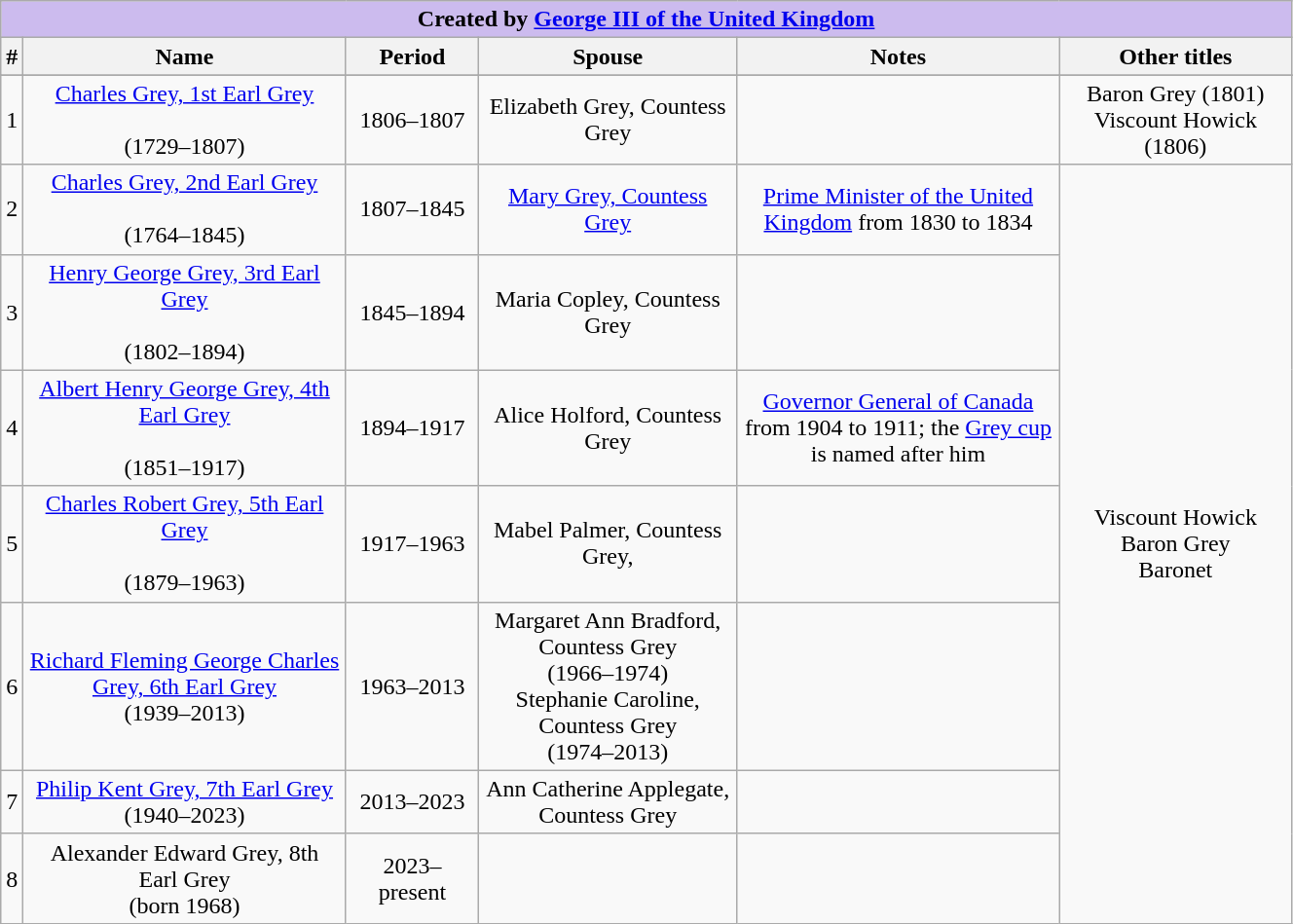<table style="text-align:center; width:70%" class="wikitable">
<tr>
<th colspan="6" style="background-color: #cbe">Created by <a href='#'>George III of the United Kingdom</a></th>
</tr>
<tr>
<th style="width:10%%">#</th>
<th style="width:25%">Name</th>
<th>Period</th>
<th style="width:20%">Spouse</th>
<th style="width:25%">Notes</th>
<th>Other titles</th>
</tr>
<tr bgcolor="#dddddd" |>
</tr>
<tr>
<td>1</td>
<td><a href='#'>Charles Grey, 1st Earl Grey</a><br><br>(1729–1807)</td>
<td>1806–1807</td>
<td>Elizabeth Grey, Countess Grey</td>
<td></td>
<td>Baron Grey (1801)<br>Viscount Howick (1806)</td>
</tr>
<tr>
<td>2</td>
<td><a href='#'>Charles Grey, 2nd Earl Grey</a><br><br>(1764–1845)</td>
<td>1807–1845</td>
<td><a href='#'>Mary Grey, Countess Grey</a></td>
<td><a href='#'>Prime Minister of the United Kingdom</a> from 1830 to 1834</td>
<td rowspan="7">Viscount Howick<br>Baron Grey<br>Baronet</td>
</tr>
<tr>
<td>3</td>
<td><a href='#'>Henry George Grey, 3rd Earl Grey</a><br><br>(1802–1894)</td>
<td>1845–1894</td>
<td>Maria Copley, Countess Grey</td>
<td></td>
</tr>
<tr>
<td>4</td>
<td><a href='#'>Albert Henry George Grey, 4th Earl Grey</a><br><br>(1851–1917)</td>
<td>1894–1917</td>
<td>Alice Holford, Countess Grey</td>
<td><a href='#'>Governor General of Canada</a> from 1904 to 1911; the <a href='#'>Grey cup</a> is named after him</td>
</tr>
<tr>
<td>5</td>
<td><a href='#'>Charles Robert Grey, 5th Earl Grey</a><br><br>(1879–1963)</td>
<td>1917–1963</td>
<td>Mabel Palmer, Countess Grey, </td>
<td></td>
</tr>
<tr>
<td>6</td>
<td><a href='#'>Richard Fleming George Charles Grey, 6th Earl Grey</a><br>(1939–2013)</td>
<td>1963–2013</td>
<td>Margaret Ann Bradford, Countess Grey<br>(1966–1974)<br>Stephanie Caroline, Countess Grey<br>(1974–2013)</td>
<td></td>
</tr>
<tr>
<td>7</td>
<td><a href='#'>Philip Kent Grey, 7th Earl Grey</a><br>(1940–2023)</td>
<td>2013–2023</td>
<td>Ann Catherine Applegate, Countess Grey</td>
<td></td>
</tr>
<tr>
<td>8</td>
<td>Alexander Edward Grey, 8th Earl Grey<br>(born 1968)</td>
<td>2023–present</td>
<td></td>
<td></td>
</tr>
</table>
